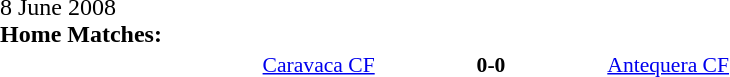<table width=100% cellspacing=1>
<tr>
<th width=20%></th>
<th width=12%></th>
<th width=20%></th>
<th></th>
</tr>
<tr>
<td>8 June 2008<br><strong>Home Matches:</strong></td>
</tr>
<tr style=font-size:90%>
<td align=right><a href='#'>Caravaca CF</a></td>
<td align=center><strong>0-0</strong></td>
<td><a href='#'>Antequera CF</a></td>
</tr>
</table>
